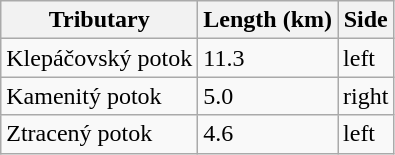<table class="wikitable">
<tr>
<th>Tributary</th>
<th>Length (km)</th>
<th>Side</th>
</tr>
<tr>
<td>Klepáčovský potok</td>
<td>11.3</td>
<td>left</td>
</tr>
<tr>
<td>Kamenitý potok</td>
<td>5.0</td>
<td>right</td>
</tr>
<tr>
<td>Ztracený potok</td>
<td>4.6</td>
<td>left</td>
</tr>
</table>
